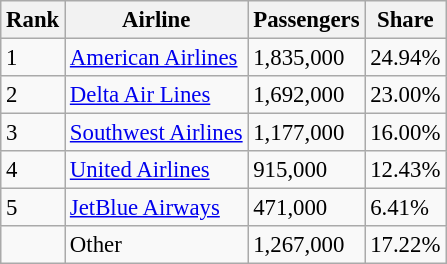<table class="wikitable sortable" style="font-size: 95%" width= align=>
<tr>
<th>Rank</th>
<th>Airline</th>
<th>Passengers</th>
<th>Share</th>
</tr>
<tr>
<td>1</td>
<td><a href='#'>American Airlines</a></td>
<td>1,835,000</td>
<td>24.94%</td>
</tr>
<tr>
<td>2</td>
<td><a href='#'>Delta Air Lines</a></td>
<td>1,692,000</td>
<td>23.00%</td>
</tr>
<tr>
<td>3</td>
<td><a href='#'>Southwest Airlines</a></td>
<td>1,177,000</td>
<td>16.00%</td>
</tr>
<tr>
<td>4</td>
<td><a href='#'>United Airlines</a></td>
<td>915,000</td>
<td>12.43%</td>
</tr>
<tr>
<td>5</td>
<td><a href='#'>JetBlue Airways</a></td>
<td>471,000</td>
<td>6.41%</td>
</tr>
<tr>
<td></td>
<td>Other</td>
<td>1,267,000</td>
<td>17.22%</td>
</tr>
</table>
